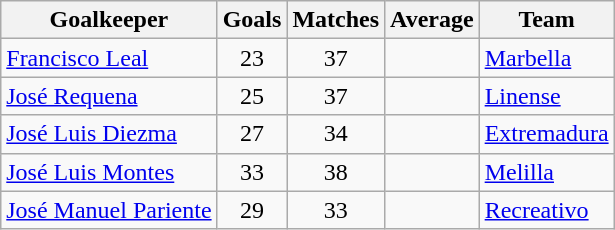<table class="wikitable sortable">
<tr>
<th>Goalkeeper</th>
<th>Goals</th>
<th>Matches</th>
<th>Average</th>
<th>Team</th>
</tr>
<tr>
<td> <a href='#'>Francisco Leal</a></td>
<td style="text-align:center;">23</td>
<td style="text-align:center;">37</td>
<td style="text-align:center;"></td>
<td><a href='#'>Marbella</a></td>
</tr>
<tr>
<td> <a href='#'>José Requena</a></td>
<td style="text-align:center;">25</td>
<td style="text-align:center;">37</td>
<td style="text-align:center;"></td>
<td><a href='#'>Linense</a></td>
</tr>
<tr>
<td> <a href='#'>José Luis Diezma</a></td>
<td style="text-align:center;">27</td>
<td style="text-align:center;">34</td>
<td style="text-align:center;"></td>
<td><a href='#'>Extremadura</a></td>
</tr>
<tr>
<td> <a href='#'>José Luis Montes</a></td>
<td style="text-align:center;">33</td>
<td style="text-align:center;">38</td>
<td style="text-align:center;"></td>
<td><a href='#'>Melilla</a></td>
</tr>
<tr>
<td> <a href='#'>José Manuel Pariente</a></td>
<td style="text-align:center;">29</td>
<td style="text-align:center;">33</td>
<td style="text-align:center;"></td>
<td><a href='#'>Recreativo</a></td>
</tr>
</table>
